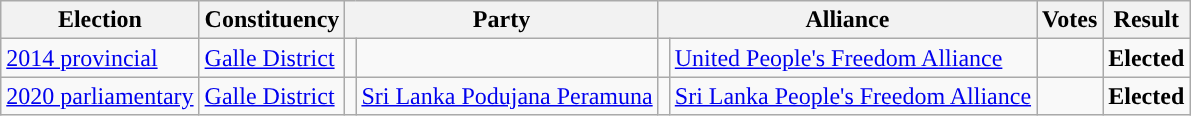<table class="wikitable" style="text-align:left;">
<tr>
<th scope=col>Election</th>
<th scope=col>Constituency</th>
<th scope=col colspan="2">Party</th>
<th scope=col colspan="2">Alliance</th>
<th scope=col>Votes</th>
<th scope=col>Result</th>
</tr>
<tr>
<td><a href='#'>2014 provincial</a></td>
<td><a href='#'>Galle District</a></td>
<td></td>
<td></td>
<td style="background:"></td>
<td><a href='#'>United People's Freedom Alliance</a></td>
<td align=right></td>
<td><strong>Elected</strong></td>
</tr>
<tr>
<td><a href='#'>2020 parliamentary</a></td>
<td><a href='#'>Galle District</a></td>
<td style="background:"></td>
<td><a href='#'>Sri Lanka Podujana Peramuna</a></td>
<td style="background:"></td>
<td><a href='#'>Sri Lanka People's Freedom Alliance</a></td>
<td align=right></td>
<td><strong>Elected</strong></td>
</tr>
</table>
